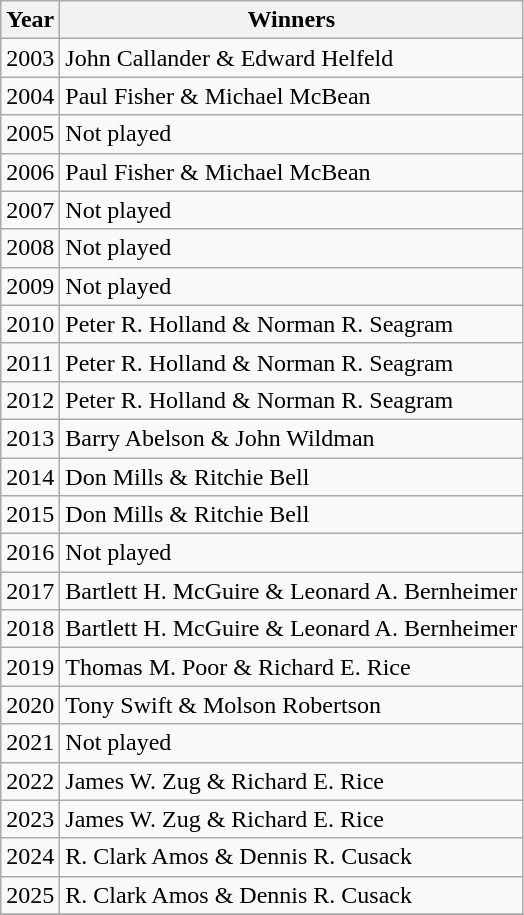<table class="wikitable">
<tr>
<th>Year</th>
<th>Winners</th>
</tr>
<tr>
<td>2003</td>
<td>John Callander & Edward Helfeld</td>
</tr>
<tr>
<td>2004</td>
<td>Paul Fisher & Michael McBean</td>
</tr>
<tr>
<td>2005</td>
<td>Not played</td>
</tr>
<tr>
<td>2006</td>
<td>Paul Fisher & Michael McBean</td>
</tr>
<tr>
<td>2007</td>
<td>Not played</td>
</tr>
<tr>
<td>2008</td>
<td>Not played</td>
</tr>
<tr>
<td>2009</td>
<td>Not played</td>
</tr>
<tr>
<td>2010</td>
<td>Peter R. Holland & Norman R. Seagram</td>
</tr>
<tr>
<td>2011</td>
<td>Peter R. Holland & Norman R. Seagram</td>
</tr>
<tr>
<td>2012</td>
<td>Peter R. Holland & Norman R. Seagram</td>
</tr>
<tr>
<td>2013</td>
<td>Barry Abelson & John Wildman</td>
</tr>
<tr>
<td>2014</td>
<td>Don Mills & Ritchie Bell</td>
</tr>
<tr>
<td>2015</td>
<td>Don Mills & Ritchie Bell</td>
</tr>
<tr>
<td>2016</td>
<td>Not played</td>
</tr>
<tr>
<td>2017</td>
<td>Bartlett H. McGuire & Leonard A. Bernheimer</td>
</tr>
<tr>
<td>2018</td>
<td>Bartlett H. McGuire & Leonard A. Bernheimer</td>
</tr>
<tr>
<td>2019</td>
<td>Thomas M. Poor & Richard E. Rice</td>
</tr>
<tr>
<td>2020</td>
<td>Tony Swift & Molson Robertson</td>
</tr>
<tr>
<td>2021</td>
<td>Not played</td>
</tr>
<tr>
<td>2022</td>
<td>James W. Zug & Richard E. Rice</td>
</tr>
<tr>
<td>2023</td>
<td>James W. Zug & Richard E. Rice</td>
</tr>
<tr>
<td>2024</td>
<td>R. Clark Amos & Dennis R. Cusack</td>
</tr>
<tr>
<td>2025</td>
<td>R. Clark Amos & Dennis R. Cusack</td>
</tr>
<tr>
</tr>
</table>
